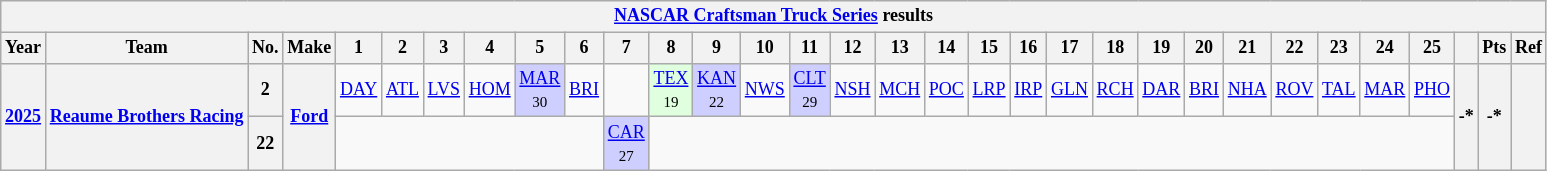<table class="wikitable" style="text-align:center; font-size:75%">
<tr>
<th colspan=32><a href='#'>NASCAR Craftsman Truck Series</a> results</th>
</tr>
<tr>
<th>Year</th>
<th>Team</th>
<th>No.</th>
<th>Make</th>
<th>1</th>
<th>2</th>
<th>3</th>
<th>4</th>
<th>5</th>
<th>6</th>
<th>7</th>
<th>8</th>
<th>9</th>
<th>10</th>
<th>11</th>
<th>12</th>
<th>13</th>
<th>14</th>
<th>15</th>
<th>16</th>
<th>17</th>
<th>18</th>
<th>19</th>
<th>20</th>
<th>21</th>
<th>22</th>
<th>23</th>
<th>24</th>
<th>25</th>
<th></th>
<th>Pts</th>
<th>Ref</th>
</tr>
<tr>
<th rowspan=2><a href='#'>2025</a></th>
<th rowspan=2><a href='#'>Reaume Brothers Racing</a></th>
<th>2</th>
<th rowspan=2><a href='#'>Ford</a></th>
<td><a href='#'>DAY</a></td>
<td><a href='#'>ATL</a></td>
<td><a href='#'>LVS</a></td>
<td><a href='#'>HOM</a></td>
<td style="background:#CFCFFF;"><a href='#'>MAR</a><br><small>30</small></td>
<td><a href='#'>BRI</a></td>
<td></td>
<td style="background:#DFFFDF;"><a href='#'>TEX</a><br><small>19</small></td>
<td style="background:#CFCFFF;"><a href='#'>KAN</a><br><small>22</small></td>
<td><a href='#'>NWS</a></td>
<td style="background:#CFCFFF;"><a href='#'>CLT</a><br><small>29</small></td>
<td><a href='#'>NSH</a></td>
<td><a href='#'>MCH</a></td>
<td><a href='#'>POC</a></td>
<td><a href='#'>LRP</a></td>
<td><a href='#'>IRP</a></td>
<td><a href='#'>GLN</a></td>
<td><a href='#'>RCH</a></td>
<td><a href='#'>DAR</a></td>
<td><a href='#'>BRI</a></td>
<td><a href='#'>NHA</a></td>
<td><a href='#'>ROV</a></td>
<td><a href='#'>TAL</a></td>
<td><a href='#'>MAR</a></td>
<td><a href='#'>PHO</a></td>
<th rowspan=2>-*</th>
<th rowspan=2>-*</th>
<th rowspan=2></th>
</tr>
<tr>
<th>22</th>
<td colspan=6></td>
<td style="background:#CFCFFF;"><a href='#'>CAR</a><br><small>27</small></td>
<td colspan=18></td>
</tr>
</table>
